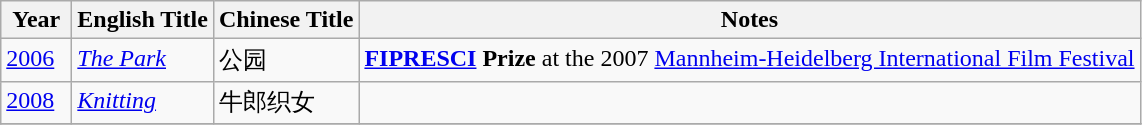<table class="wikitable">
<tr>
<th align="left" valign="top" width="40">Year</th>
<th align="left" valign="top">English Title</th>
<th align="left" valign="top">Chinese Title</th>
<th align="left" valign="top">Notes</th>
</tr>
<tr>
<td align="left" valign="top"><a href='#'>2006</a></td>
<td align="left" valign="top"><em><a href='#'>The Park</a></em></td>
<td align="left" valign="top">公园</td>
<td align="left" valign="top"><strong><a href='#'>FIPRESCI</a> Prize</strong> at the 2007 <a href='#'>Mannheim-Heidelberg International Film Festival</a></td>
</tr>
<tr>
<td align="left" valign="top"><a href='#'>2008</a></td>
<td align="left" valign="top"><em><a href='#'>Knitting</a></em></td>
<td align="left" valign="top">牛郎织女</td>
<td align="left" valign="top"></td>
</tr>
<tr>
</tr>
</table>
